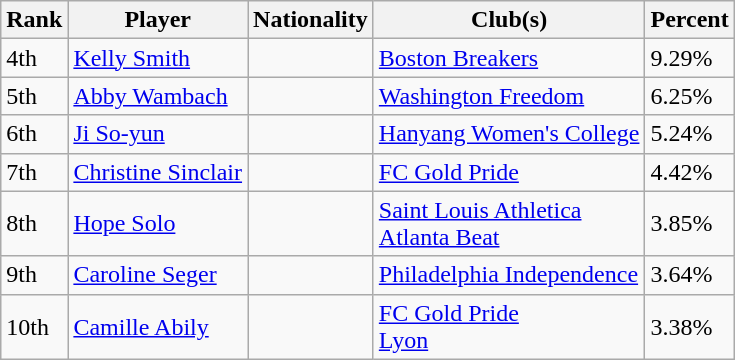<table class="wikitable">
<tr>
<th>Rank</th>
<th>Player</th>
<th>Nationality</th>
<th>Club(s)</th>
<th>Percent</th>
</tr>
<tr>
<td>4th</td>
<td><a href='#'>Kelly Smith</a></td>
<td></td>
<td> <a href='#'>Boston Breakers</a></td>
<td>9.29%</td>
</tr>
<tr>
<td>5th</td>
<td><a href='#'>Abby Wambach</a></td>
<td></td>
<td> <a href='#'>Washington Freedom</a></td>
<td>6.25%</td>
</tr>
<tr>
<td>6th</td>
<td><a href='#'>Ji So-yun</a></td>
<td></td>
<td> <a href='#'>Hanyang Women's College</a></td>
<td>5.24%</td>
</tr>
<tr>
<td>7th</td>
<td><a href='#'>Christine Sinclair</a></td>
<td></td>
<td> <a href='#'>FC Gold Pride</a></td>
<td>4.42%</td>
</tr>
<tr>
<td>8th</td>
<td><a href='#'>Hope Solo</a></td>
<td></td>
<td> <a href='#'>Saint Louis Athletica</a><br> <a href='#'>Atlanta Beat</a></td>
<td>3.85%</td>
</tr>
<tr>
<td>9th</td>
<td><a href='#'>Caroline Seger</a></td>
<td></td>
<td> <a href='#'>Philadelphia Independence</a></td>
<td>3.64%</td>
</tr>
<tr>
<td>10th</td>
<td><a href='#'>Camille Abily</a></td>
<td></td>
<td> <a href='#'>FC Gold Pride</a><br> <a href='#'>Lyon</a></td>
<td>3.38%</td>
</tr>
</table>
